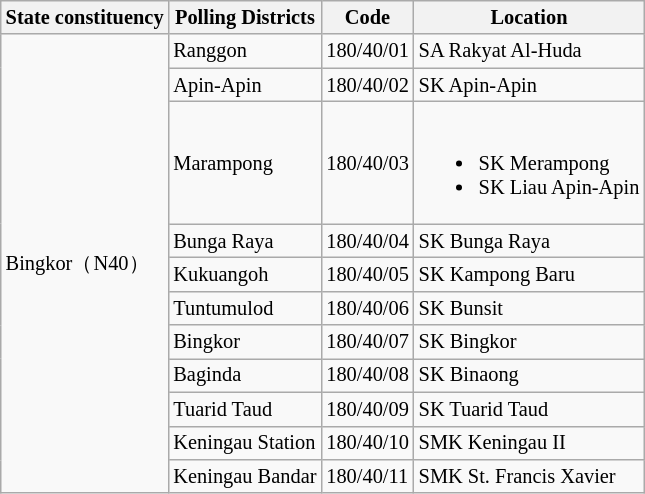<table class="wikitable sortable mw-collapsible" style="white-space:nowrap;font-size:85%">
<tr>
<th>State constituency</th>
<th>Polling Districts</th>
<th>Code</th>
<th>Location</th>
</tr>
<tr>
<td rowspan="11">Bingkor（N40）</td>
<td>Ranggon</td>
<td>180/40/01</td>
<td>SA Rakyat Al-Huda</td>
</tr>
<tr>
<td>Apin-Apin</td>
<td>180/40/02</td>
<td>SK Apin-Apin</td>
</tr>
<tr>
<td>Marampong</td>
<td>180/40/03</td>
<td><br><ul><li>SK Merampong</li><li>SK Liau Apin-Apin</li></ul></td>
</tr>
<tr>
<td>Bunga Raya</td>
<td>180/40/04</td>
<td>SK Bunga Raya</td>
</tr>
<tr>
<td>Kukuangoh</td>
<td>180/40/05</td>
<td>SK Kampong Baru</td>
</tr>
<tr>
<td>Tuntumulod</td>
<td>180/40/06</td>
<td>SK Bunsit</td>
</tr>
<tr>
<td>Bingkor</td>
<td>180/40/07</td>
<td>SK Bingkor</td>
</tr>
<tr>
<td>Baginda</td>
<td>180/40/08</td>
<td>SK Binaong</td>
</tr>
<tr>
<td>Tuarid Taud</td>
<td>180/40/09</td>
<td>SK Tuarid Taud</td>
</tr>
<tr>
<td>Keningau Station</td>
<td>180/40/10</td>
<td>SMK Keningau II</td>
</tr>
<tr>
<td>Keningau Bandar</td>
<td>180/40/11</td>
<td>SMK St. Francis Xavier</td>
</tr>
</table>
